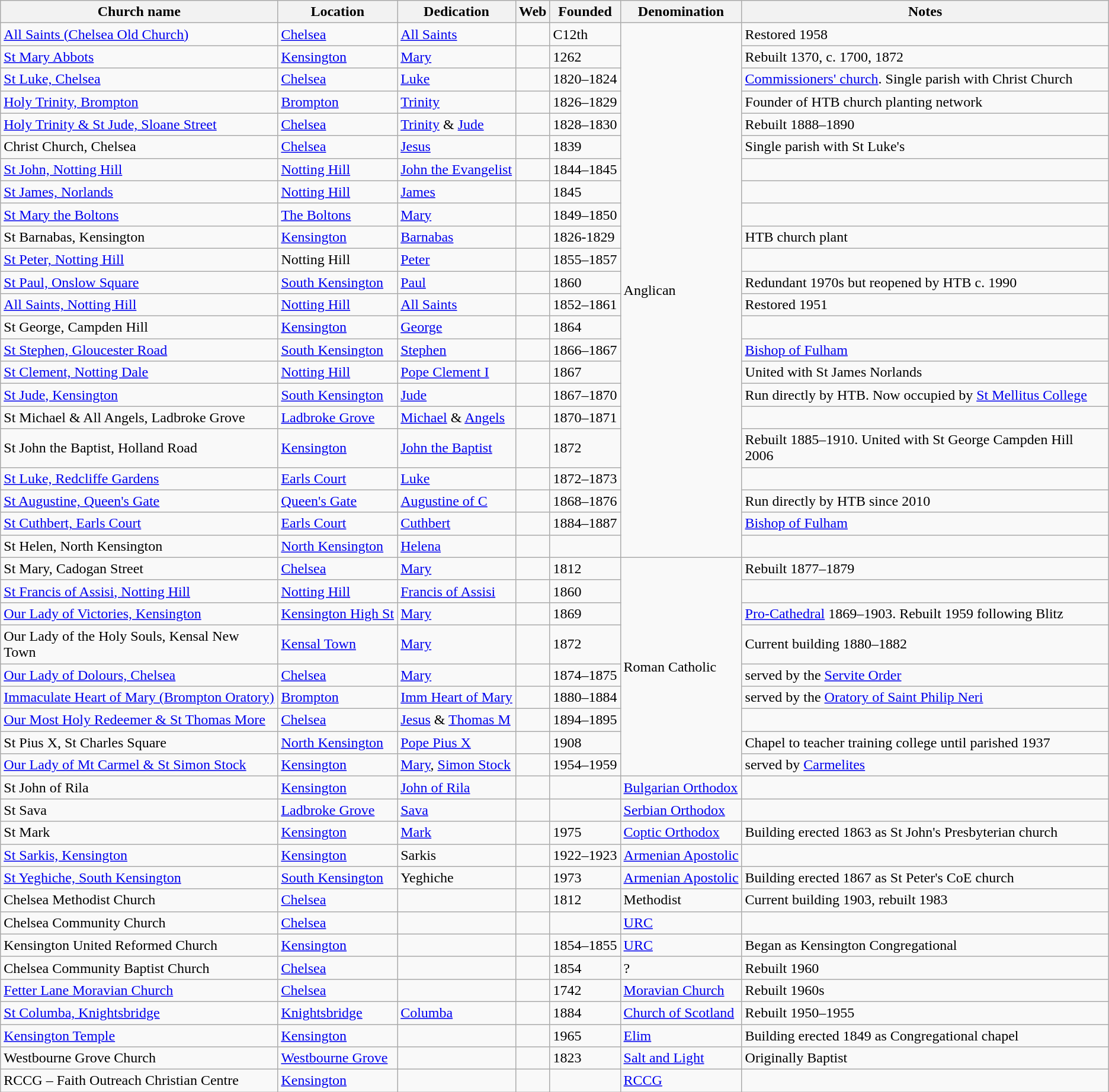<table class="wikitable sortable">
<tr>
<th>Church name</th>
<th>Location</th>
<th>Dedication</th>
<th>Web</th>
<th>Founded</th>
<th>Denomination</th>
<th>Notes</th>
</tr>
<tr>
<td><a href='#'>All Saints (Chelsea Old Church)</a></td>
<td><a href='#'>Chelsea</a></td>
<td><a href='#'>All Saints</a></td>
<td></td>
<td>C12th</td>
<td rowspan="23">Anglican</td>
<td>Restored 1958</td>
</tr>
<tr>
<td><a href='#'>St Mary Abbots</a></td>
<td><a href='#'>Kensington</a></td>
<td><a href='#'>Mary</a></td>
<td></td>
<td>1262</td>
<td>Rebuilt 1370, c. 1700, 1872</td>
</tr>
<tr>
<td><a href='#'>St Luke, Chelsea</a></td>
<td><a href='#'>Chelsea</a></td>
<td><a href='#'>Luke</a></td>
<td></td>
<td>1820–1824</td>
<td><a href='#'>Commissioners' church</a>. Single parish with Christ Church</td>
</tr>
<tr>
<td><a href='#'>Holy Trinity, Brompton</a></td>
<td><a href='#'>Brompton</a></td>
<td><a href='#'>Trinity</a></td>
<td></td>
<td>1826–1829</td>
<td>Founder of HTB church planting network</td>
</tr>
<tr>
<td><a href='#'>Holy Trinity & St Jude, Sloane Street</a></td>
<td><a href='#'>Chelsea</a></td>
<td><a href='#'>Trinity</a> & <a href='#'>Jude</a></td>
<td></td>
<td>1828–1830</td>
<td>Rebuilt 1888–1890</td>
</tr>
<tr>
<td>Christ Church, Chelsea</td>
<td><a href='#'>Chelsea</a></td>
<td><a href='#'>Jesus</a></td>
<td></td>
<td>1839</td>
<td>Single parish with St Luke's</td>
</tr>
<tr>
<td><a href='#'>St John, Notting Hill</a></td>
<td><a href='#'>Notting Hill</a></td>
<td><a href='#'>John the Evangelist</a></td>
<td></td>
<td>1844–1845</td>
<td></td>
</tr>
<tr>
<td><a href='#'>St James, Norlands</a></td>
<td><a href='#'>Notting Hill</a></td>
<td><a href='#'>James</a></td>
<td></td>
<td>1845</td>
<td></td>
</tr>
<tr>
<td><a href='#'>St Mary the Boltons</a></td>
<td><a href='#'>The Boltons</a></td>
<td><a href='#'>Mary</a></td>
<td></td>
<td>1849–1850</td>
<td></td>
</tr>
<tr>
<td>St Barnabas, Kensington</td>
<td><a href='#'>Kensington</a></td>
<td><a href='#'>Barnabas</a></td>
<td></td>
<td>1826-1829</td>
<td>HTB church plant</td>
</tr>
<tr>
<td><a href='#'>St Peter, Notting Hill</a></td>
<td>Notting Hill</td>
<td><a href='#'>Peter</a></td>
<td></td>
<td>1855–1857</td>
<td></td>
</tr>
<tr>
<td><a href='#'>St Paul, Onslow Square</a></td>
<td><a href='#'>South Kensington</a></td>
<td><a href='#'>Paul</a></td>
<td></td>
<td>1860</td>
<td>Redundant 1970s but reopened by HTB c. 1990</td>
</tr>
<tr>
<td><a href='#'>All Saints, Notting Hill</a></td>
<td><a href='#'>Notting Hill</a></td>
<td><a href='#'>All Saints</a></td>
<td></td>
<td>1852–1861</td>
<td>Restored 1951</td>
</tr>
<tr>
<td>St George, Campden Hill</td>
<td><a href='#'>Kensington</a></td>
<td><a href='#'>George</a></td>
<td></td>
<td>1864</td>
<td></td>
</tr>
<tr>
<td><a href='#'>St Stephen, Gloucester Road</a></td>
<td><a href='#'>South Kensington</a></td>
<td><a href='#'>Stephen</a></td>
<td></td>
<td>1866–1867</td>
<td><a href='#'>Bishop of Fulham</a></td>
</tr>
<tr>
<td><a href='#'>St Clement, Notting Dale</a></td>
<td><a href='#'>Notting Hill</a></td>
<td><a href='#'>Pope Clement I</a></td>
<td></td>
<td>1867</td>
<td>United with St James Norlands</td>
</tr>
<tr>
<td><a href='#'>St Jude, Kensington</a></td>
<td><a href='#'>South Kensington</a></td>
<td><a href='#'>Jude</a></td>
<td></td>
<td>1867–1870</td>
<td>Run directly by HTB. Now occupied by <a href='#'>St Mellitus College</a></td>
</tr>
<tr>
<td>St Michael & All Angels, Ladbroke Grove</td>
<td><a href='#'>Ladbroke Grove</a></td>
<td><a href='#'>Michael</a> & <a href='#'>Angels</a></td>
<td><br></td>
<td>1870–1871</td>
<td></td>
</tr>
<tr>
<td>St John the Baptist, Holland Road</td>
<td><a href='#'>Kensington</a></td>
<td><a href='#'>John the Baptist</a></td>
<td></td>
<td>1872</td>
<td>Rebuilt 1885–1910. United with St George Campden Hill 2006</td>
</tr>
<tr>
<td><a href='#'>St Luke, Redcliffe Gardens</a></td>
<td><a href='#'>Earls Court</a></td>
<td><a href='#'>Luke</a></td>
<td></td>
<td>1872–1873</td>
<td></td>
</tr>
<tr>
<td><a href='#'>St Augustine, Queen's Gate</a></td>
<td><a href='#'>Queen's Gate</a></td>
<td><a href='#'>Augustine of C</a></td>
<td></td>
<td>1868–1876</td>
<td>Run directly by HTB since 2010</td>
</tr>
<tr>
<td><a href='#'>St Cuthbert, Earls Court</a></td>
<td><a href='#'>Earls Court</a></td>
<td><a href='#'>Cuthbert</a></td>
<td></td>
<td>1884–1887</td>
<td><a href='#'>Bishop of Fulham</a></td>
</tr>
<tr>
<td>St Helen, North Kensington</td>
<td><a href='#'>North Kensington</a></td>
<td><a href='#'>Helena</a></td>
<td></td>
<td></td>
<td></td>
</tr>
<tr>
<td>St Mary, Cadogan Street</td>
<td><a href='#'>Chelsea</a></td>
<td><a href='#'>Mary</a></td>
<td></td>
<td>1812</td>
<td rowspan="9">Roman Catholic</td>
<td>Rebuilt 1877–1879</td>
</tr>
<tr>
<td><a href='#'>St Francis of Assisi, Notting Hill</a></td>
<td><a href='#'>Notting Hill</a></td>
<td><a href='#'>Francis of Assisi</a></td>
<td></td>
<td>1860</td>
<td></td>
</tr>
<tr>
<td><a href='#'>Our Lady of Victories, Kensington</a></td>
<td><a href='#'>Kensington High St</a></td>
<td><a href='#'>Mary</a></td>
<td></td>
<td>1869</td>
<td><a href='#'>Pro-Cathedral</a> 1869–1903. Rebuilt 1959 following Blitz</td>
</tr>
<tr>
<td>Our Lady of the Holy Souls, Kensal New Town</td>
<td><a href='#'>Kensal Town</a></td>
<td><a href='#'>Mary</a></td>
<td></td>
<td>1872</td>
<td>Current building 1880–1882</td>
</tr>
<tr>
<td><a href='#'>Our Lady of Dolours, Chelsea</a></td>
<td><a href='#'>Chelsea</a></td>
<td><a href='#'>Mary</a></td>
<td></td>
<td>1874–1875</td>
<td>served by the <a href='#'>Servite Order</a></td>
</tr>
<tr>
<td><a href='#'>Immaculate Heart of Mary (Brompton Oratory)</a></td>
<td><a href='#'>Brompton</a></td>
<td><a href='#'>Imm Heart of Mary</a></td>
<td></td>
<td>1880–1884</td>
<td>served by the <a href='#'>Oratory of Saint Philip Neri</a></td>
</tr>
<tr>
<td><a href='#'>Our Most Holy Redeemer & St Thomas More</a></td>
<td><a href='#'>Chelsea</a></td>
<td><a href='#'>Jesus</a> & <a href='#'>Thomas M</a></td>
<td></td>
<td>1894–1895</td>
<td></td>
</tr>
<tr>
<td>St Pius X, St Charles Square</td>
<td><a href='#'>North Kensington</a></td>
<td><a href='#'>Pope Pius X</a></td>
<td></td>
<td>1908</td>
<td>Chapel to teacher training college until parished 1937</td>
</tr>
<tr>
<td><a href='#'>Our Lady of Mt Carmel & St Simon Stock</a></td>
<td><a href='#'>Kensington</a></td>
<td><a href='#'>Mary</a>, <a href='#'>Simon Stock</a></td>
<td></td>
<td>1954–1959</td>
<td>served by <a href='#'>Carmelites</a></td>
</tr>
<tr>
<td>St John of Rila</td>
<td><a href='#'>Kensington</a></td>
<td><a href='#'>John of Rila</a></td>
<td></td>
<td></td>
<td><a href='#'>Bulgarian Orthodox</a></td>
<td></td>
</tr>
<tr>
<td>St Sava</td>
<td><a href='#'>Ladbroke Grove</a></td>
<td><a href='#'>Sava</a></td>
<td></td>
<td></td>
<td><a href='#'>Serbian Orthodox</a></td>
<td></td>
</tr>
<tr>
<td>St Mark</td>
<td><a href='#'>Kensington</a></td>
<td><a href='#'>Mark</a></td>
<td></td>
<td>1975</td>
<td><a href='#'>Coptic Orthodox</a></td>
<td>Building erected 1863 as St John's Presbyterian church</td>
</tr>
<tr>
<td><a href='#'>St Sarkis, Kensington</a></td>
<td><a href='#'>Kensington</a></td>
<td>Sarkis</td>
<td><br></td>
<td>1922–1923</td>
<td><a href='#'>Armenian Apostolic</a></td>
<td></td>
</tr>
<tr>
<td><a href='#'>St Yeghiche, South Kensington</a></td>
<td><a href='#'>South Kensington</a></td>
<td>Yeghiche</td>
<td></td>
<td>1973</td>
<td><a href='#'>Armenian Apostolic</a></td>
<td>Building erected 1867 as St Peter's CoE church</td>
</tr>
<tr>
<td>Chelsea Methodist Church</td>
<td><a href='#'>Chelsea</a></td>
<td></td>
<td></td>
<td>1812</td>
<td>Methodist</td>
<td>Current building 1903, rebuilt 1983</td>
</tr>
<tr>
<td>Chelsea Community Church</td>
<td><a href='#'>Chelsea</a></td>
<td></td>
<td></td>
<td></td>
<td><a href='#'>URC</a></td>
<td></td>
</tr>
<tr>
<td>Kensington United Reformed Church</td>
<td><a href='#'>Kensington</a></td>
<td></td>
<td></td>
<td>1854–1855</td>
<td><a href='#'>URC</a></td>
<td>Began as Kensington Congregational</td>
</tr>
<tr>
<td>Chelsea Community Baptist Church</td>
<td><a href='#'>Chelsea</a></td>
<td></td>
<td></td>
<td>1854</td>
<td>?</td>
<td>Rebuilt 1960</td>
</tr>
<tr>
<td><a href='#'>Fetter Lane Moravian Church</a></td>
<td><a href='#'>Chelsea</a></td>
<td></td>
<td></td>
<td>1742</td>
<td><a href='#'>Moravian Church</a></td>
<td>Rebuilt 1960s</td>
</tr>
<tr>
<td><a href='#'>St Columba, Knightsbridge</a></td>
<td><a href='#'>Knightsbridge</a></td>
<td><a href='#'>Columba</a></td>
<td></td>
<td>1884</td>
<td><a href='#'>Church of Scotland</a></td>
<td>Rebuilt 1950–1955</td>
</tr>
<tr>
<td><a href='#'>Kensington Temple</a></td>
<td><a href='#'>Kensington</a></td>
<td></td>
<td></td>
<td>1965</td>
<td><a href='#'>Elim</a></td>
<td>Building erected 1849 as Congregational chapel</td>
</tr>
<tr>
<td>Westbourne Grove Church</td>
<td><a href='#'>Westbourne Grove</a></td>
<td></td>
<td></td>
<td>1823</td>
<td><a href='#'>Salt and Light</a></td>
<td>Originally Baptist</td>
</tr>
<tr>
<td>RCCG – Faith Outreach Christian Centre</td>
<td><a href='#'>Kensington</a></td>
<td></td>
<td></td>
<td></td>
<td><a href='#'>RCCG</a></td>
<td></td>
</tr>
</table>
